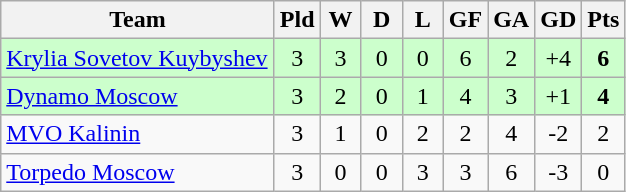<table class="wikitable" style="text-align: center;">
<tr>
<th width="175">Team</th>
<th width="20">Pld</th>
<th width="20">W</th>
<th width="20">D</th>
<th width="20">L</th>
<th width="20">GF</th>
<th width="20">GA</th>
<th width="20">GD</th>
<th width="20">Pts</th>
</tr>
<tr bgcolor="#ccffcc">
<td align=left><a href='#'>Krylia Sovetov Kuybyshev</a></td>
<td>3</td>
<td>3</td>
<td>0</td>
<td>0</td>
<td>6</td>
<td>2</td>
<td>+4</td>
<td><strong>6</strong></td>
</tr>
<tr bgcolor="#ccffcc">
<td align=left><a href='#'>Dynamo Moscow</a></td>
<td>3</td>
<td>2</td>
<td>0</td>
<td>1</td>
<td>4</td>
<td>3</td>
<td>+1</td>
<td><strong>4</strong></td>
</tr>
<tr>
<td align=left><a href='#'>MVO Kalinin</a></td>
<td>3</td>
<td>1</td>
<td>0</td>
<td>2</td>
<td>2</td>
<td>4</td>
<td>-2</td>
<td>2</td>
</tr>
<tr>
<td align=left><a href='#'>Torpedo Moscow</a></td>
<td>3</td>
<td>0</td>
<td>0</td>
<td>3</td>
<td>3</td>
<td>6</td>
<td>-3</td>
<td>0</td>
</tr>
</table>
